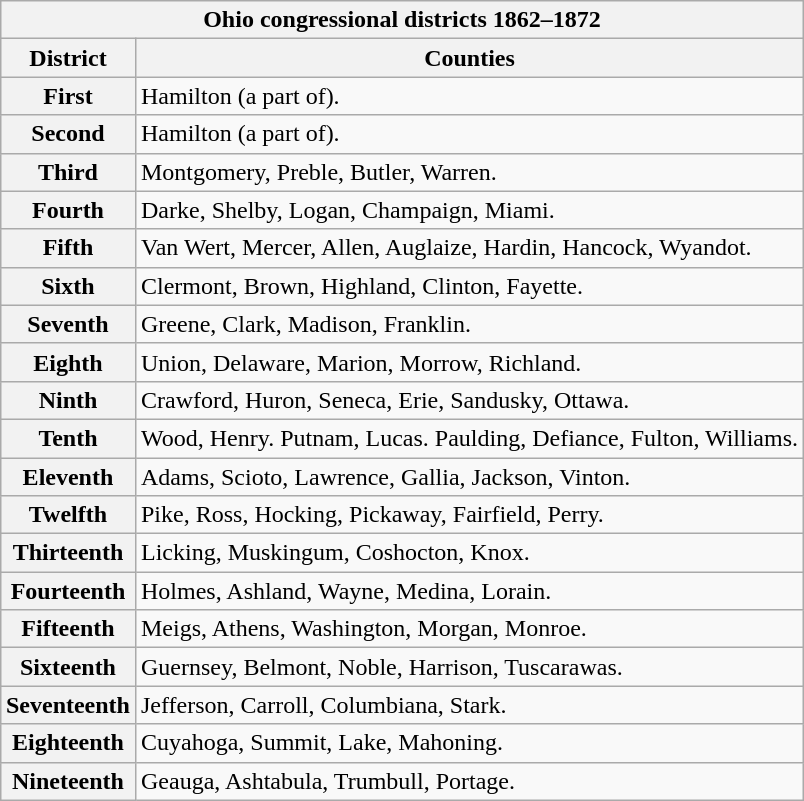<table class="wikitable" style="margin: 1em auto 1em auto">
<tr>
<th colspan=2>Ohio congressional districts 1862–1872</th>
</tr>
<tr>
<th>District</th>
<th>Counties</th>
</tr>
<tr>
<th>First</th>
<td>Hamilton (a part of).</td>
</tr>
<tr>
<th>Second</th>
<td>Hamilton (a part of).</td>
</tr>
<tr>
<th>Third</th>
<td>Montgomery, Preble, Butler, Warren.</td>
</tr>
<tr>
<th>Fourth</th>
<td>Darke, Shelby, Logan, Champaign, Miami.</td>
</tr>
<tr>
<th>Fifth</th>
<td>Van Wert, Mercer, Allen, Auglaize, Hardin, Hancock, Wyandot.</td>
</tr>
<tr>
<th>Sixth</th>
<td>Clermont, Brown, Highland, Clinton, Fayette.</td>
</tr>
<tr>
<th>Seventh</th>
<td>Greene, Clark, Madison, Franklin.</td>
</tr>
<tr>
<th>Eighth</th>
<td>Union, Delaware, Marion, Morrow, Richland.</td>
</tr>
<tr>
<th>Ninth</th>
<td>Crawford, Huron, Seneca, Erie, Sandusky, Ottawa.</td>
</tr>
<tr>
<th>Tenth</th>
<td>Wood, Henry. Putnam, Lucas. Paulding, Defiance, Fulton, Williams.</td>
</tr>
<tr>
<th>Eleventh</th>
<td>Adams, Scioto, Lawrence, Gallia, Jackson, Vinton.</td>
</tr>
<tr>
<th>Twelfth</th>
<td>Pike, Ross, Hocking, Pickaway, Fairfield, Perry.</td>
</tr>
<tr>
<th>Thirteenth</th>
<td>Licking, Muskingum, Coshocton, Knox.</td>
</tr>
<tr>
<th>Fourteenth</th>
<td>Holmes, Ashland, Wayne, Medina, Lorain.</td>
</tr>
<tr>
<th>Fifteenth</th>
<td>Meigs, Athens, Washington, Morgan, Monroe.</td>
</tr>
<tr>
<th>Sixteenth</th>
<td>Guernsey, Belmont, Noble, Harrison, Tuscarawas.</td>
</tr>
<tr>
<th>Seventeenth</th>
<td>Jefferson, Carroll, Columbiana, Stark.</td>
</tr>
<tr>
<th>Eighteenth</th>
<td>Cuyahoga, Summit, Lake, Mahoning.</td>
</tr>
<tr>
<th>Nineteenth</th>
<td>Geauga, Ashtabula, Trumbull, Portage.</td>
</tr>
</table>
